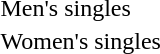<table>
<tr>
<td>Men's singles<br></td>
<td></td>
<td></td>
<td></td>
</tr>
<tr>
<td>Women's singles<br></td>
<td></td>
<td></td>
<td></td>
</tr>
</table>
